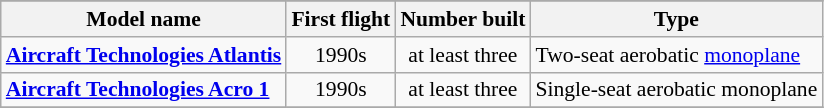<table class="wikitable" align=center style="font-size:90%;">
<tr>
</tr>
<tr style="background:#efefef;">
<th>Model name</th>
<th>First flight</th>
<th>Number built</th>
<th>Type</th>
</tr>
<tr>
<td align=left><strong><a href='#'>Aircraft Technologies Atlantis</a></strong></td>
<td align=center>1990s</td>
<td align=center>at least three</td>
<td align=left>Two-seat aerobatic <a href='#'>monoplane</a></td>
</tr>
<tr>
<td align=left><strong><a href='#'>Aircraft Technologies Acro 1</a></strong></td>
<td align=center>1990s</td>
<td align=center>at least three</td>
<td align=left>Single-seat aerobatic monoplane</td>
</tr>
<tr>
</tr>
</table>
